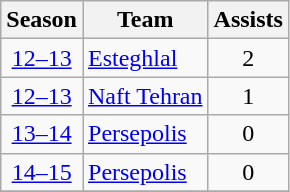<table class="wikitable" style="text-align: center;">
<tr>
<th>Season</th>
<th>Team</th>
<th>Assists</th>
</tr>
<tr>
<td><a href='#'>12–13</a></td>
<td align="left"><a href='#'>Esteghlal</a></td>
<td>2</td>
</tr>
<tr>
<td><a href='#'>12–13</a></td>
<td align="left"><a href='#'>Naft Tehran</a></td>
<td>1</td>
</tr>
<tr>
<td><a href='#'>13–14</a></td>
<td align="left"><a href='#'>Persepolis</a></td>
<td>0</td>
</tr>
<tr>
<td><a href='#'>14–15</a></td>
<td align="left"><a href='#'>Persepolis</a></td>
<td>0</td>
</tr>
<tr>
</tr>
</table>
